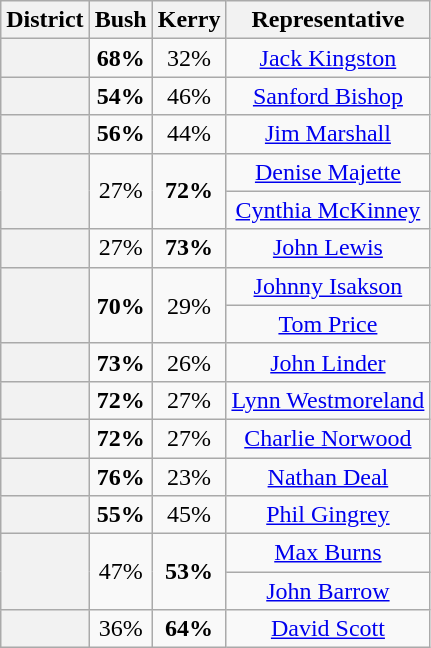<table class=wikitable>
<tr>
<th>District</th>
<th>Bush</th>
<th>Kerry</th>
<th>Representative</th>
</tr>
<tr align=center>
<th></th>
<td><strong>68%</strong></td>
<td>32%</td>
<td><a href='#'>Jack Kingston</a></td>
</tr>
<tr align=center>
<th></th>
<td><strong>54%</strong></td>
<td>46%</td>
<td><a href='#'>Sanford Bishop</a></td>
</tr>
<tr align=center>
<th></th>
<td><strong>56%</strong></td>
<td>44%</td>
<td><a href='#'>Jim Marshall</a></td>
</tr>
<tr align=center>
<th rowspan=2 ></th>
<td rowspan=2>27%</td>
<td rowspan=2><strong>72%</strong></td>
<td><a href='#'>Denise Majette</a></td>
</tr>
<tr align=center>
<td><a href='#'>Cynthia McKinney</a></td>
</tr>
<tr align=center>
<th></th>
<td>27%</td>
<td><strong>73%</strong></td>
<td><a href='#'>John Lewis</a></td>
</tr>
<tr align=center>
<th rowspan=2 ></th>
<td rowspan=2><strong>70%</strong></td>
<td rowspan=2>29%</td>
<td><a href='#'>Johnny Isakson</a></td>
</tr>
<tr align=center>
<td><a href='#'>Tom Price</a></td>
</tr>
<tr align=center>
<th></th>
<td><strong>73%</strong></td>
<td>26%</td>
<td><a href='#'>John Linder</a></td>
</tr>
<tr align=center>
<th></th>
<td><strong>72%</strong></td>
<td>27%</td>
<td><a href='#'>Lynn Westmoreland</a></td>
</tr>
<tr align=center>
<th></th>
<td><strong>72%</strong></td>
<td>27%</td>
<td><a href='#'>Charlie Norwood</a></td>
</tr>
<tr align=center>
<th></th>
<td><strong>76%</strong></td>
<td>23%</td>
<td><a href='#'>Nathan Deal</a></td>
</tr>
<tr align=center>
<th></th>
<td><strong>55%</strong></td>
<td>45%</td>
<td><a href='#'>Phil Gingrey</a></td>
</tr>
<tr align=center>
<th rowspan=2 ></th>
<td rowspan=2>47%</td>
<td rowspan=2><strong>53%</strong></td>
<td><a href='#'>Max Burns</a></td>
</tr>
<tr align=center>
<td><a href='#'>John Barrow</a></td>
</tr>
<tr align=center>
<th></th>
<td>36%</td>
<td><strong>64%</strong></td>
<td><a href='#'>David Scott</a></td>
</tr>
</table>
